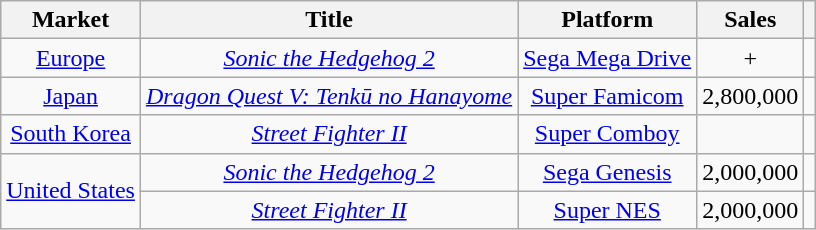<table class="wikitable sortable" style="text-align:center">
<tr>
<th>Market</th>
<th>Title</th>
<th>Platform</th>
<th>Sales</th>
<th class="unsortable"></th>
</tr>
<tr>
<td><a href='#'>Europe</a></td>
<td><em><a href='#'>Sonic the Hedgehog 2</a></em></td>
<td><a href='#'>Sega Mega Drive</a></td>
<td>+</td>
<td></td>
</tr>
<tr>
<td><a href='#'>Japan</a></td>
<td><em><a href='#'>Dragon Quest V: Tenkū no Hanayome</a></em></td>
<td><a href='#'>Super Famicom</a></td>
<td>2,800,000</td>
<td></td>
</tr>
<tr>
<td><a href='#'>South Korea</a></td>
<td><em><a href='#'>Street Fighter II</a></em></td>
<td><a href='#'>Super Comboy</a></td>
<td></td>
<td></td>
</tr>
<tr>
<td rowspan="2"><a href='#'>United States</a></td>
<td><em><a href='#'>Sonic the Hedgehog 2</a></em></td>
<td><a href='#'>Sega Genesis</a></td>
<td>2,000,000</td>
<td></td>
</tr>
<tr>
<td><em><a href='#'>Street Fighter II</a></em></td>
<td><a href='#'>Super NES</a></td>
<td>2,000,000</td>
<td></td>
</tr>
</table>
